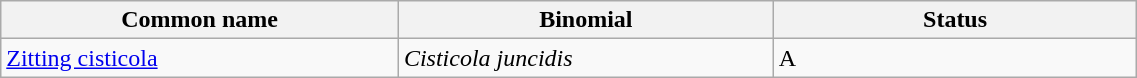<table width=60% class="wikitable">
<tr>
<th width=35%>Common name</th>
<th width=33%>Binomial</th>
<th width=32%>Status</th>
</tr>
<tr>
<td><a href='#'>Zitting cisticola</a></td>
<td><em>Cisticola juncidis</em></td>
<td>A</td>
</tr>
</table>
